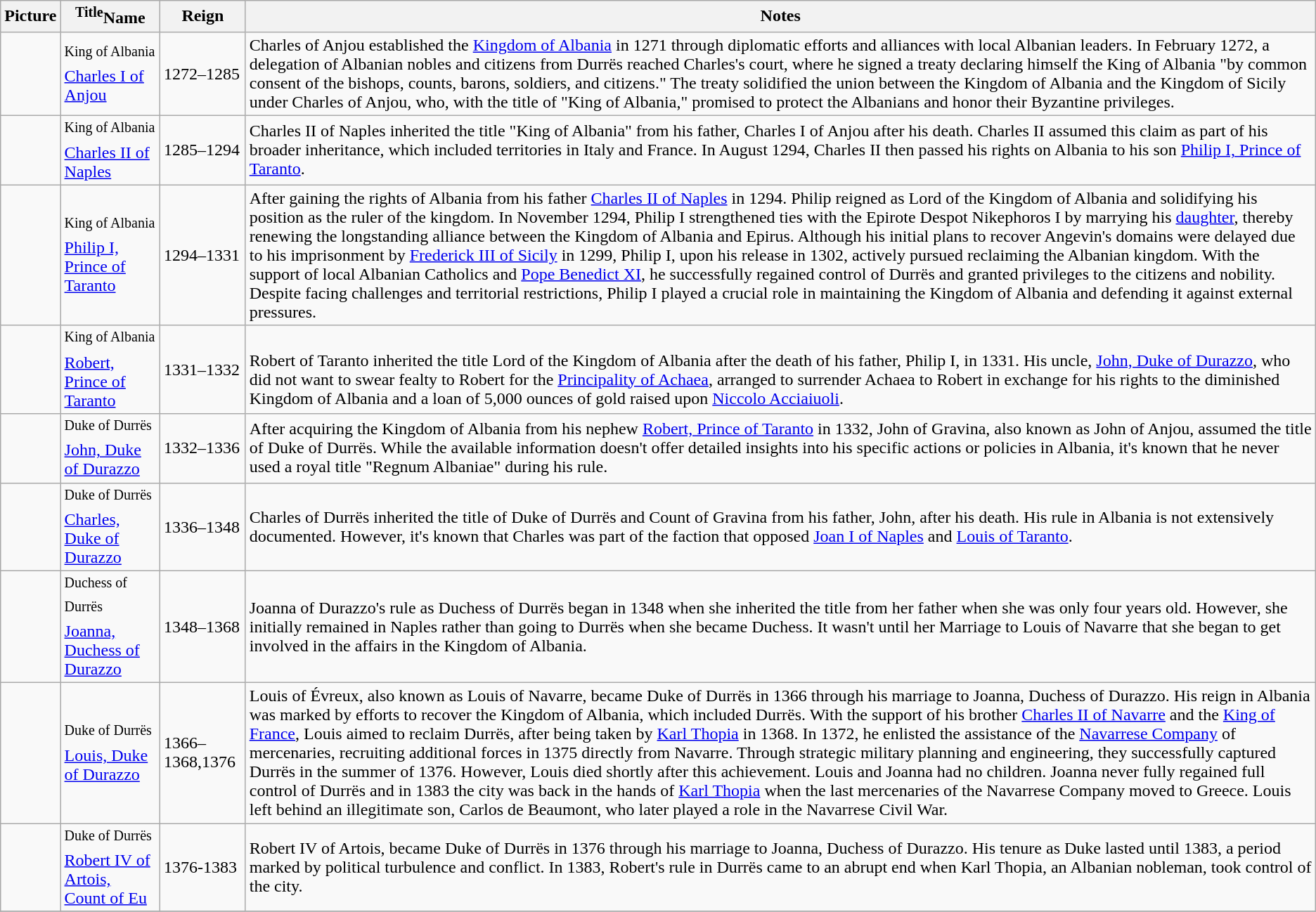<table class="wikitable">
<tr ->
<th>Picture</th>
<th><sup>Title</sup>Name</th>
<th>Reign</th>
<th>Notes</th>
</tr>
<tr ->
<td></td>
<td><sup>King of Albania</sup><br><a href='#'>Charles I of Anjou</a></td>
<td>1272–1285</td>
<td>Charles of Anjou established the <a href='#'>Kingdom of Albania</a> in 1271 through diplomatic efforts and alliances with local Albanian leaders. In February 1272, a delegation of Albanian nobles and citizens from Durrës reached Charles's court, where he signed a treaty declaring himself the King of Albania "by common consent of the bishops, counts, barons, soldiers, and citizens." The treaty solidified the union between the Kingdom of Albania and the Kingdom of Sicily under Charles of Anjou, who, with the title of "King of Albania," promised to protect the Albanians and honor their Byzantine privileges.</td>
</tr>
<tr ->
<td></td>
<td><sup> King of Albania</sup><br><a href='#'>Charles II of Naples</a></td>
<td>1285–1294</td>
<td>Charles II of Naples inherited the title "King of Albania" from his father, Charles I of Anjou after his death. Charles II assumed this claim as part of his broader inheritance, which included territories in Italy and France. In August 1294, Charles II then passed his rights on Albania to his son <a href='#'>Philip I, Prince of Taranto</a>.</td>
</tr>
<tr ->
<td></td>
<td><sup>King of Albania</sup><br><a href='#'>Philip I, Prince of Taranto</a></td>
<td>1294–1331</td>
<td>After gaining the rights of Albania from his father <a href='#'>Charles II of Naples</a> in 1294. Philip reigned as Lord of the Kingdom of Albania and solidifying his position as the ruler of the kingdom.  In November 1294, Philip I strengthened ties with the Epirote Despot Nikephoros I by marrying his <a href='#'>daughter</a>, thereby renewing the longstanding alliance between the Kingdom of Albania and Epirus. Although his initial plans to recover Angevin's domains were delayed due to his imprisonment by <a href='#'>Frederick III of Sicily</a> in 1299, Philip I, upon his release in 1302, actively pursued reclaiming the Albanian kingdom. With the support of local Albanian Catholics and <a href='#'>Pope Benedict XI</a>, he successfully regained control of Durrës and granted privileges to the citizens and nobility. Despite facing challenges and territorial restrictions, Philip I played a crucial role in maintaining the Kingdom of Albania and defending it against external pressures.</td>
</tr>
<tr ->
<td></td>
<td><sup>King of Albania</sup><br><a href='#'>Robert, Prince of Taranto</a></td>
<td>1331–1332</td>
<td><br>Robert of Taranto inherited the title Lord of the Kingdom of Albania after the death of his father, Philip I, in 1331. His uncle, <a href='#'>John, Duke of Durazzo</a>, who did not want to swear fealty to Robert for the <a href='#'>Principality of Achaea</a>, arranged to surrender Achaea to Robert in exchange for his rights to the diminished Kingdom of Albania and a loan of 5,000 ounces of gold raised upon <a href='#'>Niccolo Acciaiuoli</a>.</td>
</tr>
<tr ->
<td></td>
<td><sup> Duke of Durrës</sup><br><a href='#'>John, Duke of Durazzo</a></td>
<td>1332–1336</td>
<td>After acquiring the Kingdom of Albania from his nephew <a href='#'>Robert, Prince of Taranto</a> in 1332, John of Gravina, also known as John of Anjou, assumed the title of Duke of Durrës. While the available information doesn't offer detailed insights into his specific actions or policies in Albania, it's known that he never used a royal title "Regnum Albaniae" during his rule.</td>
</tr>
<tr ->
<td></td>
<td><sup>Duke of Durrës</sup><br><a href='#'>Charles, Duke of Durazzo</a></td>
<td>1336–1348</td>
<td>Charles of Durrës inherited the title of Duke of Durrës and Count of Gravina from his father, John, after his death. His rule in Albania is not extensively documented. However, it's known that Charles was part of the faction that opposed <a href='#'>Joan I of Naples</a> and <a href='#'>Louis of Taranto</a>.</td>
</tr>
<tr ->
<td></td>
<td><sup>Duchess of Durrës</sup><br><a href='#'>Joanna, Duchess of Durazzo</a></td>
<td>1348–1368</td>
<td>Joanna of Durazzo's rule as Duchess of Durrës began in 1348 when she inherited the title from her father when she was only four years old. However, she initially remained in Naples rather than going to Durrës when she became Duchess. It wasn't until her Marriage to Louis of Navarre that she began to get involved in the affairs in the Kingdom of Albania.</td>
</tr>
<tr ->
<td></td>
<td><sup>Duke of Durrës</sup><br><a href='#'>Louis, Duke of Durazzo</a></td>
<td>1366–1368,1376</td>
<td>Louis of Évreux, also known as Louis of Navarre, became Duke of Durrës in 1366 through his marriage to Joanna, Duchess of Durazzo. His reign in Albania was marked by efforts to recover the Kingdom of Albania, which included Durrës. With the support of his brother <a href='#'>Charles II of Navarre</a> and the <a href='#'>King of France</a>, Louis aimed to reclaim Durrës, after being taken by <a href='#'>Karl Thopia</a> in 1368. In 1372, he enlisted the assistance of the <a href='#'>Navarrese Company</a> of mercenaries, recruiting additional forces in 1375 directly from Navarre. Through strategic military planning and engineering, they successfully captured Durrës in the summer of 1376. However, Louis died shortly after this achievement. Louis and Joanna had no children. Joanna never fully regained full control of Durrës and in 1383 the city was back in the hands of <a href='#'>Karl Thopia</a> when the last mercenaries of the Navarrese Company moved to Greece. Louis left behind an illegitimate son, Carlos de Beaumont, who later played a role in the Navarrese Civil War.</td>
</tr>
<tr ->
<td></td>
<td><sup>Duke of Durrës</sup><br><a href='#'>Robert IV of Artois, Count of Eu</a></td>
<td>1376-1383</td>
<td>Robert IV of Artois, became Duke of Durrës in 1376 through his marriage to Joanna, Duchess of Durazzo. His tenure as Duke lasted until 1383, a period marked by political turbulence and conflict. In 1383, Robert's rule in Durrës came to an abrupt end when Karl Thopia, an Albanian nobleman, took control of the city.</td>
</tr>
<tr ->
</tr>
</table>
